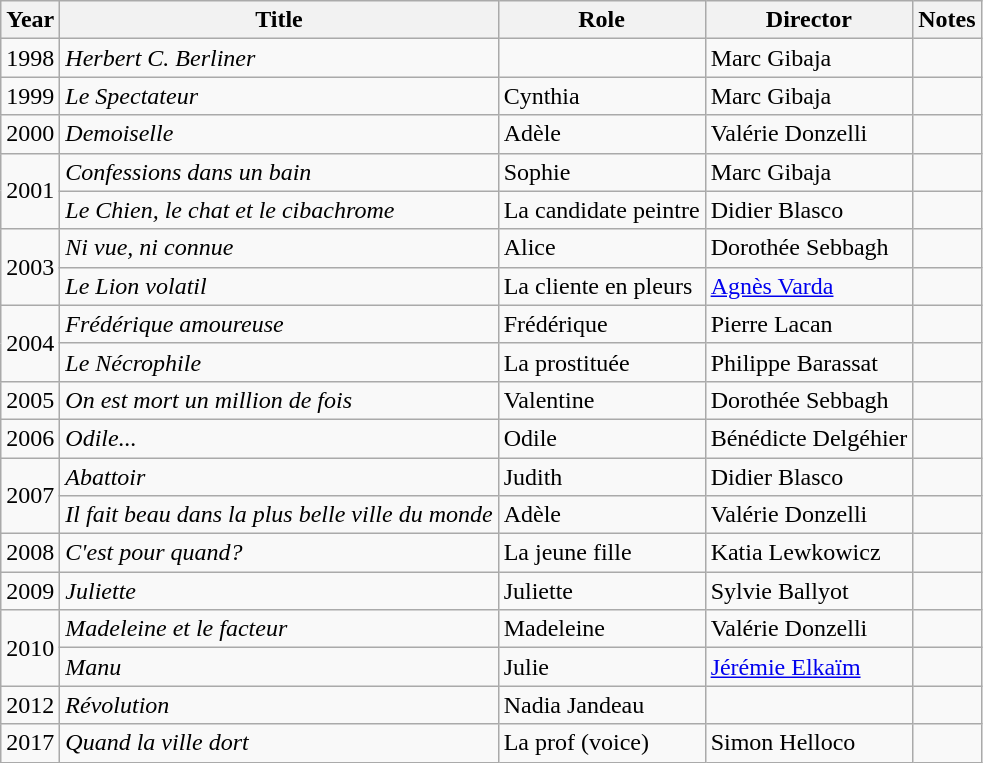<table class="wikitable sortable">
<tr>
<th>Year</th>
<th>Title</th>
<th>Role</th>
<th>Director</th>
<th class="unsortable">Notes</th>
</tr>
<tr>
<td>1998</td>
<td><em>Herbert C. Berliner</em></td>
<td></td>
<td>Marc Gibaja</td>
<td></td>
</tr>
<tr>
<td>1999</td>
<td><em>Le Spectateur</em></td>
<td>Cynthia</td>
<td>Marc Gibaja</td>
<td></td>
</tr>
<tr>
<td>2000</td>
<td><em>Demoiselle</em></td>
<td>Adèle</td>
<td>Valérie Donzelli</td>
<td></td>
</tr>
<tr>
<td rowspan="2">2001</td>
<td><em>Confessions dans un bain</em></td>
<td>Sophie</td>
<td>Marc Gibaja</td>
<td></td>
</tr>
<tr>
<td><em>Le Chien, le chat et le cibachrome</em></td>
<td>La candidate peintre</td>
<td>Didier Blasco</td>
<td></td>
</tr>
<tr>
<td rowspan="2">2003</td>
<td><em>Ni vue, ni connue</em></td>
<td>Alice</td>
<td>Dorothée Sebbagh</td>
<td></td>
</tr>
<tr>
<td><em>Le Lion volatil</em></td>
<td>La cliente en pleurs</td>
<td><a href='#'>Agnès Varda</a></td>
<td></td>
</tr>
<tr>
<td rowspan="2">2004</td>
<td><em>Frédérique amoureuse</em></td>
<td>Frédérique</td>
<td>Pierre Lacan</td>
<td></td>
</tr>
<tr>
<td><em>Le Nécrophile</em></td>
<td>La prostituée</td>
<td>Philippe Barassat</td>
<td></td>
</tr>
<tr>
<td>2005</td>
<td><em>On est mort un million de fois</em></td>
<td>Valentine</td>
<td>Dorothée Sebbagh</td>
<td></td>
</tr>
<tr>
<td>2006</td>
<td><em>Odile...</em></td>
<td>Odile</td>
<td>Bénédicte Delgéhier</td>
<td></td>
</tr>
<tr>
<td rowspan="2">2007</td>
<td><em>Abattoir</em></td>
<td>Judith</td>
<td>Didier Blasco</td>
<td></td>
</tr>
<tr>
<td><em>Il fait beau dans la plus belle ville du monde</em></td>
<td>Adèle</td>
<td>Valérie Donzelli</td>
<td></td>
</tr>
<tr>
<td>2008</td>
<td><em>C'est pour quand?</em></td>
<td>La jeune fille</td>
<td>Katia Lewkowicz</td>
<td></td>
</tr>
<tr>
<td>2009</td>
<td><em>Juliette</em></td>
<td>Juliette</td>
<td>Sylvie Ballyot</td>
<td></td>
</tr>
<tr>
<td rowspan="2">2010</td>
<td><em>Madeleine et le facteur</em></td>
<td>Madeleine</td>
<td>Valérie Donzelli</td>
<td></td>
</tr>
<tr>
<td><em>Manu</em></td>
<td>Julie</td>
<td><a href='#'>Jérémie Elkaïm</a></td>
<td></td>
</tr>
<tr>
<td>2012</td>
<td><em>Révolution</em></td>
<td>Nadia Jandeau</td>
<td></td>
<td></td>
</tr>
<tr>
<td>2017</td>
<td><em>Quand la ville dort</em></td>
<td>La prof (voice)</td>
<td>Simon Helloco</td>
<td></td>
</tr>
</table>
